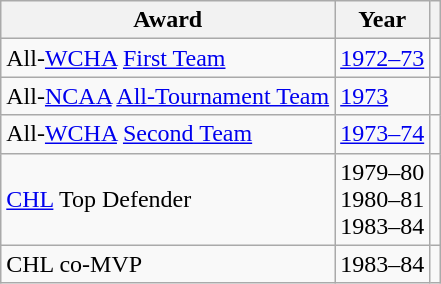<table class="wikitable">
<tr>
<th>Award</th>
<th>Year</th>
<th></th>
</tr>
<tr>
<td>All-<a href='#'>WCHA</a> <a href='#'>First Team</a></td>
<td><a href='#'>1972–73</a></td>
<td></td>
</tr>
<tr>
<td>All-<a href='#'>NCAA</a> <a href='#'>All-Tournament Team</a></td>
<td><a href='#'>1973</a></td>
<td></td>
</tr>
<tr>
<td>All-<a href='#'>WCHA</a> <a href='#'>Second Team</a></td>
<td><a href='#'>1973–74</a></td>
<td></td>
</tr>
<tr>
<td><a href='#'>CHL</a> Top Defender</td>
<td>1979–80<br>1980–81<br>1983–84</td>
<td></td>
</tr>
<tr>
<td>CHL co-MVP</td>
<td>1983–84</td>
<td></td>
</tr>
</table>
